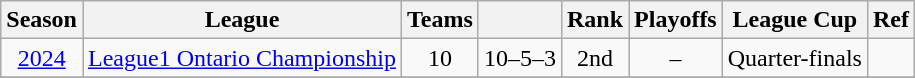<table class="wikitable" style="text-align: center;">
<tr>
<th>Season</th>
<th>League</th>
<th>Teams</th>
<th></th>
<th>Rank</th>
<th>Playoffs</th>
<th>League Cup</th>
<th>Ref</th>
</tr>
<tr>
<td><a href='#'>2024</a></td>
<td><a href='#'>League1 Ontario Championship</a></td>
<td>10</td>
<td>10–5–3</td>
<td>2nd</td>
<td>–</td>
<td>Quarter-finals</td>
<td></td>
</tr>
<tr>
</tr>
</table>
